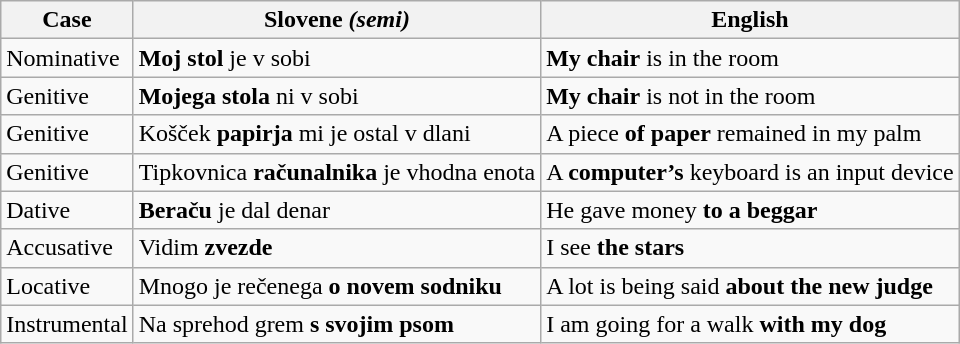<table class="wikitable">
<tr>
<th>Case</th>
<th>Slovene <em>(semi)</em></th>
<th>English</th>
</tr>
<tr>
<td>Nominative</td>
<td><strong>Moj stol</strong> je v sobi</td>
<td><strong>My chair</strong> is in the room</td>
</tr>
<tr>
<td>Genitive</td>
<td><strong>Mojega stola</strong> ni v sobi</td>
<td><strong>My chair</strong> is not in the room</td>
</tr>
<tr>
<td>Genitive</td>
<td>Košček <strong>papirja</strong> mi je ostal v dlani</td>
<td>A piece <strong>of paper</strong> remained in my palm</td>
</tr>
<tr>
<td>Genitive</td>
<td>Tipkovnica <strong>računalnika</strong> je vhodna enota</td>
<td>A <strong>computer’s</strong> keyboard is an input device</td>
</tr>
<tr>
<td>Dative</td>
<td><strong>Beraču</strong> je dal denar</td>
<td>He gave money <strong>to a beggar</strong></td>
</tr>
<tr>
<td>Accusative</td>
<td>Vidim <strong>zvezde</strong></td>
<td>I see <strong>the stars</strong></td>
</tr>
<tr>
<td>Locative</td>
<td>Mnogo je rečenega <strong>o novem sodniku</strong></td>
<td>A lot is being said <strong>about the new judge</strong></td>
</tr>
<tr>
<td>Instrumental</td>
<td>Na sprehod grem <strong>s svojim psom</strong></td>
<td>I am going for a walk <strong>with my dog</strong></td>
</tr>
</table>
